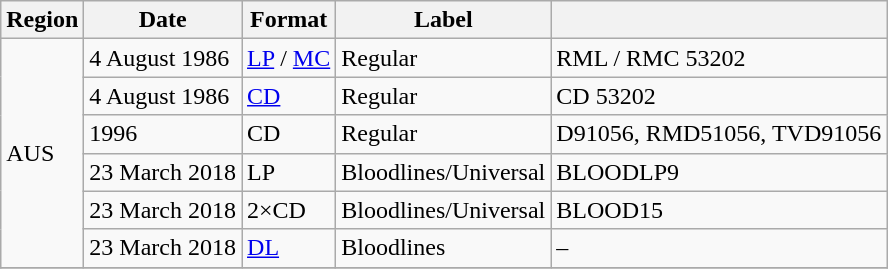<table class="wikitable plainrowheaders">
<tr>
<th scope="col">Region</th>
<th scope="col">Date</th>
<th scope="col">Format</th>
<th scope="col">Label</th>
<th scope="col"></th>
</tr>
<tr>
<td rowspan="6">AUS</td>
<td>4 August 1986</td>
<td><a href='#'>LP</a> / <a href='#'>MC</a></td>
<td>Regular</td>
<td>RML / RMC 53202</td>
</tr>
<tr>
<td>4 August 1986</td>
<td><a href='#'>CD</a></td>
<td>Regular</td>
<td>CD 53202</td>
</tr>
<tr>
<td>1996</td>
<td>CD</td>
<td>Regular</td>
<td>D91056, RMD51056, TVD91056</td>
</tr>
<tr>
<td>23 March 2018</td>
<td>LP</td>
<td>Bloodlines/Universal</td>
<td>BLOODLP9</td>
</tr>
<tr>
<td>23 March 2018</td>
<td>2×CD</td>
<td>Bloodlines/Universal</td>
<td>BLOOD15</td>
</tr>
<tr>
<td>23 March 2018</td>
<td><a href='#'>DL</a></td>
<td>Bloodlines</td>
<td>–</td>
</tr>
<tr>
</tr>
</table>
